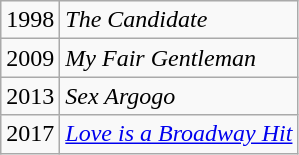<table class="wikitable">
<tr>
<td>1998</td>
<td><em>The Candidate</em></td>
</tr>
<tr>
<td>2009</td>
<td><em>My Fair Gentleman</em></td>
</tr>
<tr>
<td>2013</td>
<td><em>Sex Argogo</em></td>
</tr>
<tr>
<td>2017</td>
<td><em><a href='#'>Love is a Broadway Hit</a></em></td>
</tr>
</table>
